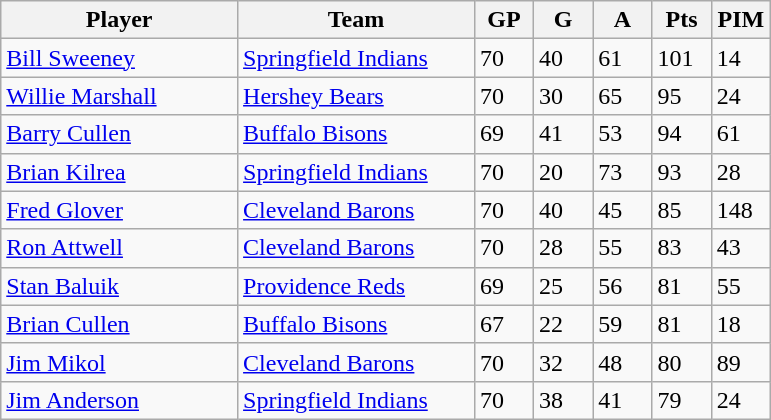<table class="wikitable">
<tr>
<th bgcolor="#DDDDFF" width="30%">Player</th>
<th bgcolor="#DDDDFF" width="30%">Team</th>
<th bgcolor="#DDDDFF" width="7.5%">GP</th>
<th bgcolor="#DDDDFF" width="7.5%">G</th>
<th bgcolor="#DDDDFF" width="7.5%">A</th>
<th bgcolor="#DDDDFF" width="7.5%">Pts</th>
<th bgcolor="#DDDDFF" width="7.5%">PIM</th>
</tr>
<tr>
<td><a href='#'>Bill Sweeney</a></td>
<td><a href='#'>Springfield Indians</a></td>
<td>70</td>
<td>40</td>
<td>61</td>
<td>101</td>
<td>14</td>
</tr>
<tr>
<td><a href='#'>Willie Marshall</a></td>
<td><a href='#'>Hershey Bears</a></td>
<td>70</td>
<td>30</td>
<td>65</td>
<td>95</td>
<td>24</td>
</tr>
<tr>
<td><a href='#'>Barry Cullen</a></td>
<td><a href='#'>Buffalo Bisons</a></td>
<td>69</td>
<td>41</td>
<td>53</td>
<td>94</td>
<td>61</td>
</tr>
<tr>
<td><a href='#'>Brian Kilrea</a></td>
<td><a href='#'>Springfield Indians</a></td>
<td>70</td>
<td>20</td>
<td>73</td>
<td>93</td>
<td>28</td>
</tr>
<tr>
<td><a href='#'>Fred Glover</a></td>
<td><a href='#'>Cleveland Barons</a></td>
<td>70</td>
<td>40</td>
<td>45</td>
<td>85</td>
<td>148</td>
</tr>
<tr>
<td><a href='#'>Ron Attwell</a></td>
<td><a href='#'>Cleveland Barons</a></td>
<td>70</td>
<td>28</td>
<td>55</td>
<td>83</td>
<td>43</td>
</tr>
<tr>
<td><a href='#'>Stan Baluik</a></td>
<td><a href='#'>Providence Reds</a></td>
<td>69</td>
<td>25</td>
<td>56</td>
<td>81</td>
<td>55</td>
</tr>
<tr>
<td><a href='#'>Brian Cullen</a></td>
<td><a href='#'>Buffalo Bisons</a></td>
<td>67</td>
<td>22</td>
<td>59</td>
<td>81</td>
<td>18</td>
</tr>
<tr>
<td><a href='#'>Jim Mikol</a></td>
<td><a href='#'>Cleveland Barons</a></td>
<td>70</td>
<td>32</td>
<td>48</td>
<td>80</td>
<td>89</td>
</tr>
<tr>
<td><a href='#'>Jim Anderson</a></td>
<td><a href='#'>Springfield Indians</a></td>
<td>70</td>
<td>38</td>
<td>41</td>
<td>79</td>
<td>24</td>
</tr>
</table>
